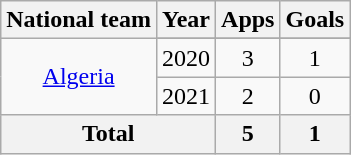<table class="wikitable" style="text-align:center">
<tr>
<th>National team</th>
<th>Year</th>
<th>Apps</th>
<th>Goals</th>
</tr>
<tr>
<td rowspan="3"><a href='#'>Algeria</a></td>
</tr>
<tr>
<td>2020</td>
<td>3</td>
<td>1</td>
</tr>
<tr>
<td>2021</td>
<td>2</td>
<td>0</td>
</tr>
<tr>
<th colspan="2">Total</th>
<th>5</th>
<th>1</th>
</tr>
</table>
